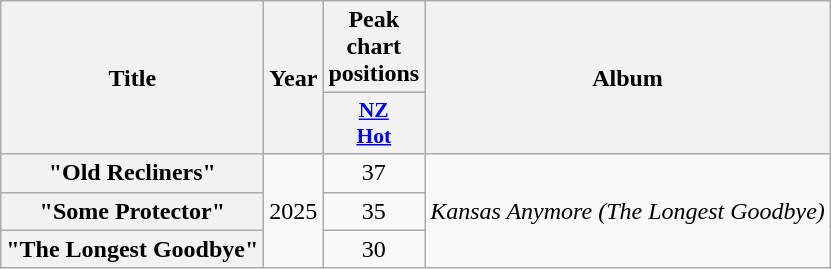<table class="wikitable plainrowheaders" style="text-align:center;">
<tr>
<th scope="col" rowspan="2">Title</th>
<th scope="col" rowspan="2">Year</th>
<th scope="col" colspan="1">Peak chart positions</th>
<th scope="col" rowspan="2">Album</th>
</tr>
<tr>
<th scope="col" style="width:3em;font-size:90%;"><a href='#'>NZ<br>Hot</a><br></th>
</tr>
<tr>
<th scope="row">"Old Recliners"</th>
<td rowspan="3">2025</td>
<td>37</td>
<td rowspan="3"><em>Kansas Anymore (The Longest Goodbye)</em></td>
</tr>
<tr>
<th scope="row">"Some Protector"</th>
<td>35</td>
</tr>
<tr>
<th scope="row">"The Longest Goodbye"</th>
<td>30</td>
</tr>
</table>
